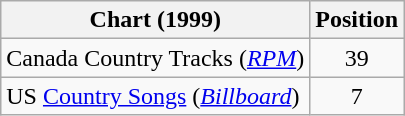<table class="wikitable sortable">
<tr>
<th scope="col">Chart (1999)</th>
<th scope="col">Position</th>
</tr>
<tr>
<td>Canada Country Tracks (<em><a href='#'>RPM</a></em>)</td>
<td align="center">39</td>
</tr>
<tr>
<td>US <a href='#'>Country Songs</a> (<em><a href='#'>Billboard</a></em>)</td>
<td align="center">7</td>
</tr>
</table>
